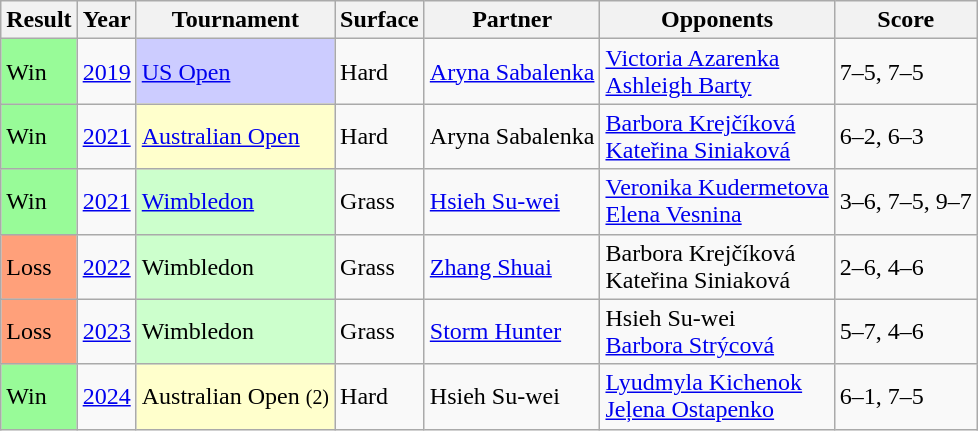<table class="sortable wikitable">
<tr>
<th>Result</th>
<th>Year</th>
<th>Tournament</th>
<th>Surface</th>
<th>Partner</th>
<th>Opponents</th>
<th class=unsortable>Score</th>
</tr>
<tr>
<td style=background-color:#98FB98>Win</td>
<td><a href='#'>2019</a></td>
<td bgcolor=#CCCCFF><a href='#'>US Open</a></td>
<td>Hard</td>
<td> <a href='#'>Aryna Sabalenka</a></td>
<td> <a href='#'>Victoria Azarenka</a> <br>  <a href='#'>Ashleigh Barty</a></td>
<td>7–5, 7–5</td>
</tr>
<tr>
<td style=background-color:#98FB98>Win</td>
<td><a href='#'>2021</a></td>
<td bgcolor=#FFC><a href='#'>Australian Open</a></td>
<td>Hard</td>
<td> Aryna Sabalenka</td>
<td> <a href='#'>Barbora Krejčíková</a> <br>  <a href='#'>Kateřina Siniaková</a></td>
<td>6–2, 6–3</td>
</tr>
<tr>
<td style=background-color:#98fb98>Win</td>
<td><a href='#'>2021</a></td>
<td bgcolor=#CCFFCC><a href='#'>Wimbledon</a></td>
<td>Grass</td>
<td> <a href='#'>Hsieh Su-wei</a></td>
<td> <a href='#'>Veronika Kudermetova</a> <br>  <a href='#'>Elena Vesnina</a></td>
<td>3–6, 7–5, 9–7</td>
</tr>
<tr>
<td style=background-color:#ffa07a>Loss</td>
<td><a href='#'>2022</a></td>
<td bgcolor=#CCFFCC>Wimbledon</td>
<td>Grass</td>
<td> <a href='#'>Zhang Shuai</a></td>
<td> Barbora Krejčíková <br>  Kateřina Siniaková</td>
<td>2–6, 4–6</td>
</tr>
<tr>
<td style=background-color:#ffa07a>Loss</td>
<td><a href='#'>2023</a></td>
<td bgcolor=#CCFFCC>Wimbledon</td>
<td>Grass</td>
<td> <a href='#'>Storm Hunter</a></td>
<td> Hsieh Su-wei <br>  <a href='#'>Barbora Strýcová</a></td>
<td>5–7, 4–6</td>
</tr>
<tr>
<td style=background-color:#98FB98>Win</td>
<td><a href='#'>2024</a></td>
<td bgcolor=#FFC>Australian Open <small>(2)</small></td>
<td>Hard</td>
<td> Hsieh Su-wei</td>
<td> <a href='#'>Lyudmyla Kichenok</a> <br>  <a href='#'>Jeļena Ostapenko</a></td>
<td>6–1, 7–5</td>
</tr>
</table>
